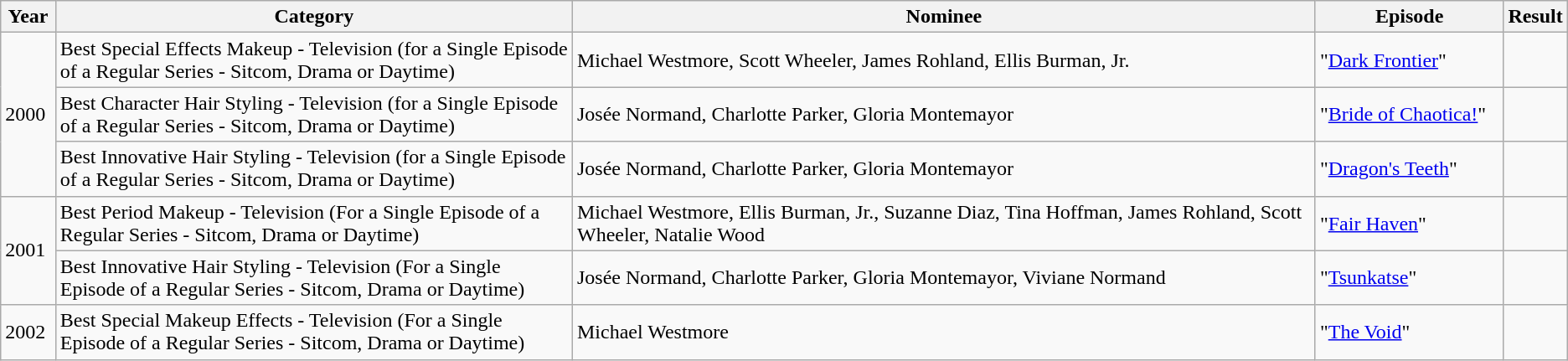<table class="wikitable">
<tr>
<th width="3.5%">Year</th>
<th width="33%">Category</th>
<th widthe="48%">Nominee</th>
<th width="12%">Episode</th>
<th width="3.5%">Result</th>
</tr>
<tr>
<td rowspan="3">2000</td>
<td>Best Special Effects Makeup - Television (for a Single Episode of a Regular Series - Sitcom, Drama or Daytime)</td>
<td>Michael Westmore, Scott Wheeler, James Rohland, Ellis Burman, Jr.</td>
<td>"<a href='#'>Dark Frontier</a>"</td>
<td></td>
</tr>
<tr>
<td>Best Character Hair Styling - Television (for a Single Episode of a Regular Series - Sitcom, Drama or Daytime)</td>
<td>Josée Normand, Charlotte Parker, Gloria Montemayor</td>
<td>"<a href='#'>Bride of Chaotica!</a>"</td>
<td></td>
</tr>
<tr>
<td>Best Innovative Hair Styling - Television (for a Single Episode of a Regular Series - Sitcom, Drama or Daytime)</td>
<td>Josée Normand, Charlotte Parker, Gloria Montemayor</td>
<td>"<a href='#'>Dragon's Teeth</a>"</td>
<td></td>
</tr>
<tr>
<td rowspan="2">2001</td>
<td>Best Period Makeup - Television (For a Single Episode of a Regular Series - Sitcom, Drama or Daytime)</td>
<td>Michael Westmore, Ellis Burman, Jr., Suzanne Diaz, Tina Hoffman, James Rohland, Scott Wheeler, Natalie Wood</td>
<td>"<a href='#'>Fair Haven</a>"</td>
<td></td>
</tr>
<tr>
<td>Best Innovative Hair Styling - Television (For a Single Episode of a Regular Series - Sitcom, Drama or Daytime)</td>
<td>Josée Normand, Charlotte Parker, Gloria Montemayor, Viviane Normand</td>
<td>"<a href='#'>Tsunkatse</a>"</td>
<td></td>
</tr>
<tr>
<td>2002</td>
<td>Best Special Makeup Effects - Television (For a Single Episode of a Regular Series - Sitcom, Drama or Daytime)</td>
<td>Michael Westmore</td>
<td>"<a href='#'>The Void</a>"</td>
<td></td>
</tr>
</table>
